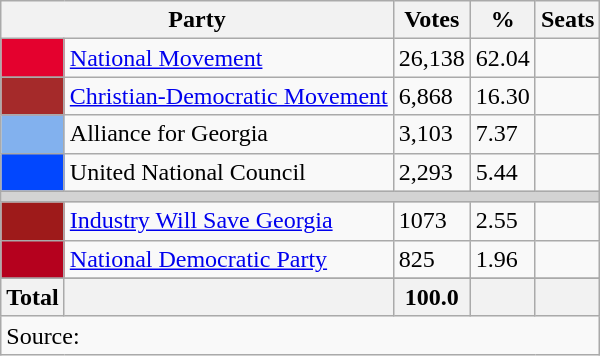<table class="wikitable">
<tr>
<th colspan="2">Party</th>
<th scope="col">Votes</th>
<th scope="col">%</th>
<th scope="col">Seats</th>
</tr>
<tr>
<td style="background:#e4012e"></td>
<td align=left><a href='#'>National Movement</a></td>
<td>26,138</td>
<td>62.04</td>
<td align=right></td>
</tr>
<tr>
<td style="background:#A52A2A"></td>
<td align=left><a href='#'>Christian-Democratic Movement</a></td>
<td>6,868</td>
<td>16.30</td>
<td align=right></td>
</tr>
<tr>
<td style="background:#82B1EE"></td>
<td align=left>Alliance for Georgia </td>
<td>3,103</td>
<td>7.37</td>
<td align=right></td>
</tr>
<tr>
<td style="background:#0247FE"></td>
<td align=left>United National Council </td>
<td>2,293</td>
<td>5.44</td>
<td align=right></td>
</tr>
<tr>
<td colspan=5 bgcolor=lightgrey></td>
</tr>
<tr>
<td style="background:#9E1A1A"></td>
<td align=left><a href='#'>Industry Will Save Georgia</a></td>
<td>1073</td>
<td>2.55</td>
<td align=right></td>
</tr>
<tr>
<td style="background:#b5011e"></td>
<td align=left><a href='#'>National Democratic Party</a></td>
<td>825</td>
<td>1.96</td>
<td align=right></td>
</tr>
<tr>
</tr>
<tr>
<th colspan=1>Total</th>
<th></th>
<th>100.0</th>
<th></th>
<th></th>
</tr>
<tr>
<td colspan=5>Source: </td>
</tr>
</table>
